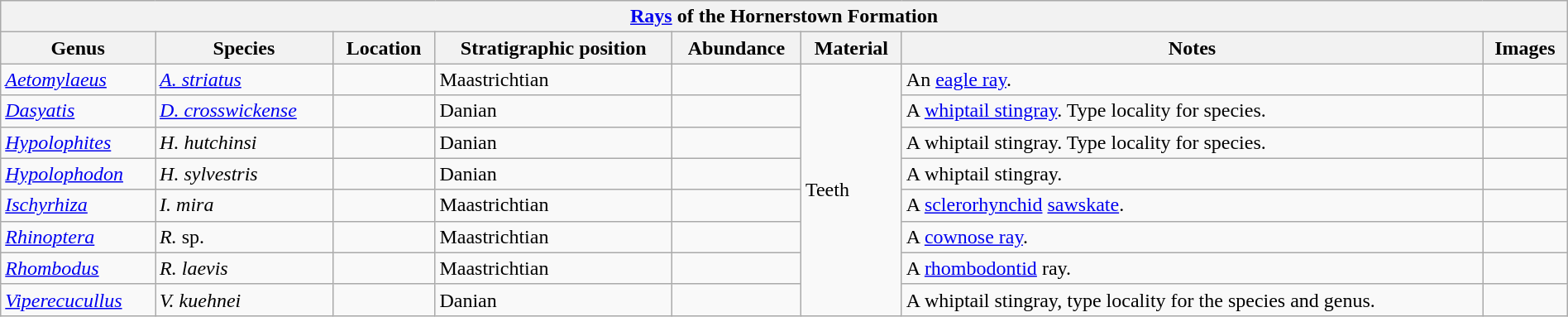<table class="wikitable" align="center" width="100%">
<tr>
<th colspan="9" align="center"><strong><a href='#'>Rays</a> of the Hornerstown Formation</strong></th>
</tr>
<tr>
<th>Genus</th>
<th>Species</th>
<th>Location</th>
<th>Stratigraphic position</th>
<th>Abundance</th>
<th>Material</th>
<th>Notes</th>
<th>Images</th>
</tr>
<tr>
<td><em><a href='#'>Aetomylaeus</a></em></td>
<td><em><a href='#'>A. striatus</a></em></td>
<td></td>
<td>Maastrichtian</td>
<td></td>
<td rowspan="8">Teeth</td>
<td>An <a href='#'>eagle ray</a>.</td>
<td></td>
</tr>
<tr>
<td><em><a href='#'>Dasyatis</a></em></td>
<td><em><a href='#'>D. crosswickense</a></em></td>
<td></td>
<td>Danian</td>
<td></td>
<td>A <a href='#'>whiptail stingray</a>. Type locality for species.</td>
<td></td>
</tr>
<tr>
<td><em><a href='#'>Hypolophites</a></em></td>
<td><em>H. hutchinsi</em></td>
<td></td>
<td>Danian</td>
<td></td>
<td>A whiptail stingray. Type locality for species.</td>
<td></td>
</tr>
<tr>
<td><em><a href='#'>Hypolophodon</a></em></td>
<td><em>H. sylvestris</em></td>
<td></td>
<td>Danian</td>
<td></td>
<td>A whiptail stingray.</td>
<td></td>
</tr>
<tr>
<td><em><a href='#'>Ischyrhiza</a></em></td>
<td><em>I. mira</em></td>
<td></td>
<td>Maastrichtian</td>
<td></td>
<td>A <a href='#'>sclerorhynchid</a> <a href='#'>sawskate</a>.</td>
<td></td>
</tr>
<tr>
<td><em><a href='#'>Rhinoptera</a></em></td>
<td><em>R.</em> sp.</td>
<td></td>
<td>Maastrichtian</td>
<td></td>
<td>A <a href='#'>cownose ray</a>.</td>
<td></td>
</tr>
<tr>
<td><em><a href='#'>Rhombodus</a></em></td>
<td><em>R. laevis</em></td>
<td></td>
<td>Maastrichtian</td>
<td></td>
<td>A <a href='#'>rhombodontid</a> ray.</td>
<td></td>
</tr>
<tr>
<td><em><a href='#'>Viperecucullus</a></em></td>
<td><em>V. kuehnei</em></td>
<td></td>
<td>Danian</td>
<td></td>
<td>A whiptail stingray, type locality for the species and genus.</td>
<td></td>
</tr>
</table>
